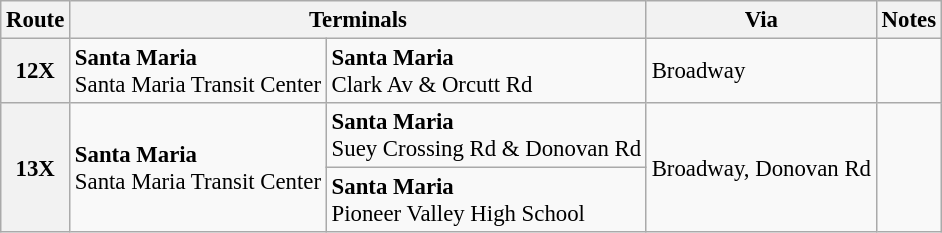<table class="wikitable" style="font-size: 95%;">
<tr>
<th>Route</th>
<th colspan="2"><strong>Terminals</strong></th>
<th>Via</th>
<th>Notes</th>
</tr>
<tr>
<th>12X</th>
<td><strong>Santa Maria</strong><br>Santa Maria Transit Center</td>
<td><strong>Santa Maria</strong><br>Clark Av & Orcutt Rd</td>
<td>Broadway</td>
<td></td>
</tr>
<tr>
<th rowspan="2">13X</th>
<td rowspan="2"><strong>Santa Maria</strong><br>Santa Maria Transit Center</td>
<td><strong>Santa Maria</strong><br>Suey Crossing Rd & Donovan Rd</td>
<td rowspan="2">Broadway, Donovan Rd</td>
<td rowspan="2"></td>
</tr>
<tr>
<td><strong>Santa Maria</strong><br>Pioneer Valley High School 
</td>
</tr>
</table>
